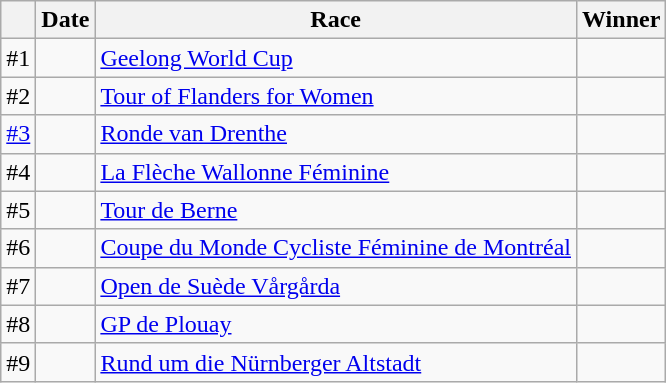<table class="wikitable sortable">
<tr>
<th></th>
<th>Date</th>
<th>Race</th>
<th>Winner</th>
</tr>
<tr>
<td>#1</td>
<td></td>
<td> <a href='#'>Geelong World Cup</a></td>
<td></td>
</tr>
<tr>
<td>#2</td>
<td></td>
<td> <a href='#'>Tour of Flanders for Women</a></td>
<td></td>
</tr>
<tr>
<td><a href='#'>#3</a></td>
<td></td>
<td> <a href='#'>Ronde van Drenthe</a></td>
<td></td>
</tr>
<tr>
<td>#4</td>
<td></td>
<td> <a href='#'>La Flèche Wallonne Féminine</a></td>
<td></td>
</tr>
<tr>
<td>#5</td>
<td></td>
<td> <a href='#'>Tour de Berne</a></td>
<td></td>
</tr>
<tr>
<td>#6</td>
<td></td>
<td> <a href='#'>Coupe du Monde Cycliste Féminine de Montréal</a></td>
<td></td>
</tr>
<tr>
<td>#7</td>
<td></td>
<td> <a href='#'>Open de Suède Vårgårda</a></td>
<td></td>
</tr>
<tr>
<td>#8</td>
<td></td>
<td> <a href='#'>GP de Plouay</a></td>
<td></td>
</tr>
<tr>
<td>#9</td>
<td></td>
<td> <a href='#'>Rund um die Nürnberger Altstadt</a></td>
<td></td>
</tr>
</table>
